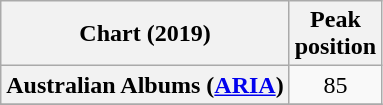<table class="wikitable sortable plainrowheaders" style="text-align:center">
<tr>
<th scope="col">Chart (2019)</th>
<th scope="col">Peak<br>position</th>
</tr>
<tr>
<th scope="row">Australian Albums (<a href='#'>ARIA</a>)</th>
<td>85</td>
</tr>
<tr>
</tr>
</table>
